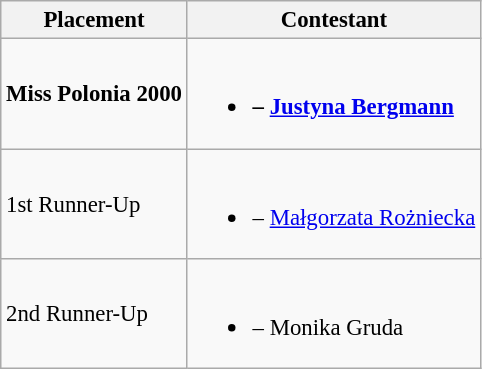<table class="wikitable sortable" style="font-size: 95%;">
<tr>
<th>Placement</th>
<th>Contestant</th>
</tr>
<tr>
<td><strong>Miss Polonia 2000</strong></td>
<td><br><ul><li><strong> – <a href='#'>Justyna Bergmann</a></strong></li></ul></td>
</tr>
<tr>
<td>1st Runner-Up</td>
<td><br><ul><li> – <a href='#'>Małgorzata Rożniecka</a></li></ul></td>
</tr>
<tr>
<td>2nd Runner-Up</td>
<td><br><ul><li> – Monika Gruda</li></ul></td>
</tr>
</table>
